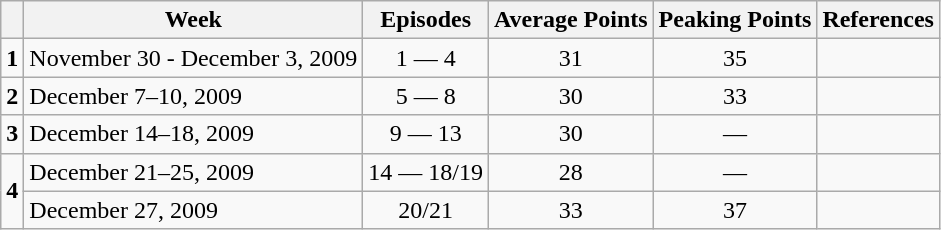<table class="wikitable" style="text-align:center;">
<tr>
<th></th>
<th>Week</th>
<th>Episodes</th>
<th>Average Points</th>
<th>Peaking Points</th>
<th>References</th>
</tr>
<tr>
<td><strong>1</strong></td>
<td style="text-align:left;">November 30 - December 3, 2009</td>
<td>1 — 4</td>
<td>31</td>
<td>35</td>
<td></td>
</tr>
<tr>
<td><strong>2</strong></td>
<td style="text-align:left;">December 7–10, 2009</td>
<td>5 — 8</td>
<td>30</td>
<td>33</td>
<td></td>
</tr>
<tr>
<td><strong>3</strong></td>
<td style="text-align:left;">December 14–18, 2009</td>
<td>9 — 13</td>
<td>30</td>
<td>—</td>
<td></td>
</tr>
<tr>
<td rowspan=2><strong>4</strong></td>
<td style="text-align:left;">December 21–25, 2009</td>
<td>14 — 18/19</td>
<td>28</td>
<td>—</td>
<td></td>
</tr>
<tr>
<td style="text-align:left;">December 27, 2009</td>
<td>20/21</td>
<td>33</td>
<td>37</td>
<td></td>
</tr>
</table>
